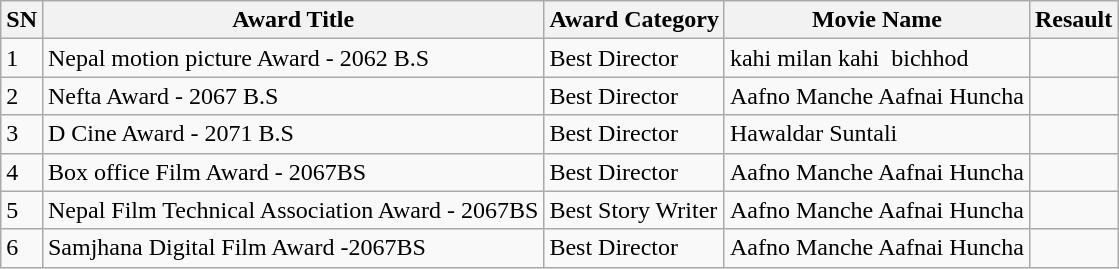<table class="wikitable sortable">
<tr>
<th>SN</th>
<th>Award Title</th>
<th>Award Category</th>
<th>Movie Name</th>
<th>Resault</th>
</tr>
<tr>
<td>1</td>
<td>Nepal motion picture Award - 2062 B.S</td>
<td>Best Director</td>
<td>kahi milan kahi  bichhod</td>
<td></td>
</tr>
<tr>
<td>2</td>
<td>Nefta Award - 2067 B.S</td>
<td>Best Director</td>
<td>Aafno Manche Aafnai Huncha</td>
<td></td>
</tr>
<tr>
<td>3</td>
<td>D Cine Award - 2071 B.S</td>
<td>Best Director</td>
<td>Hawaldar Suntali</td>
<td></td>
</tr>
<tr>
<td>4</td>
<td>Box office Film Award - 2067BS</td>
<td>Best Director</td>
<td>Aafno Manche Aafnai Huncha</td>
<td></td>
</tr>
<tr>
<td>5</td>
<td>Nepal Film Technical Association Award - 2067BS</td>
<td>Best Story Writer</td>
<td>Aafno Manche Aafnai Huncha</td>
<td></td>
</tr>
<tr>
<td>6</td>
<td>Samjhana Digital Film Award -2067BS</td>
<td>Best Director</td>
<td>Aafno Manche Aafnai Huncha</td>
<td></td>
</tr>
</table>
